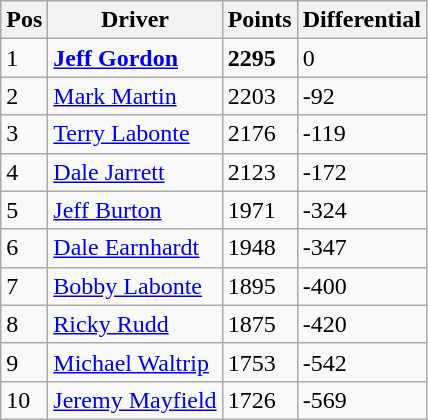<table class="wikitable">
<tr>
<th>Pos</th>
<th>Driver</th>
<th>Points</th>
<th>Differential</th>
</tr>
<tr>
<td>1 </td>
<td><strong><a href='#'>Jeff Gordon</a></strong></td>
<td><strong>2295</strong></td>
<td>0</td>
</tr>
<tr>
<td>2 </td>
<td><a href='#'>Mark Martin</a></td>
<td>2203</td>
<td>-92</td>
</tr>
<tr>
<td>3 </td>
<td><a href='#'>Terry Labonte</a></td>
<td>2176</td>
<td>-119</td>
</tr>
<tr>
<td>4 </td>
<td><a href='#'>Dale Jarrett</a></td>
<td>2123</td>
<td>-172</td>
</tr>
<tr>
<td>5 </td>
<td><a href='#'>Jeff Burton</a></td>
<td>1971</td>
<td>-324</td>
</tr>
<tr>
<td>6 </td>
<td><a href='#'>Dale Earnhardt</a></td>
<td>1948</td>
<td>-347</td>
</tr>
<tr>
<td>7 </td>
<td><a href='#'>Bobby Labonte</a></td>
<td>1895</td>
<td>-400</td>
</tr>
<tr>
<td>8 </td>
<td><a href='#'>Ricky Rudd</a></td>
<td>1875</td>
<td>-420</td>
</tr>
<tr>
<td>9 </td>
<td><a href='#'>Michael Waltrip</a></td>
<td>1753</td>
<td>-542</td>
</tr>
<tr>
<td>10 </td>
<td><a href='#'>Jeremy Mayfield</a></td>
<td>1726</td>
<td>-569</td>
</tr>
</table>
